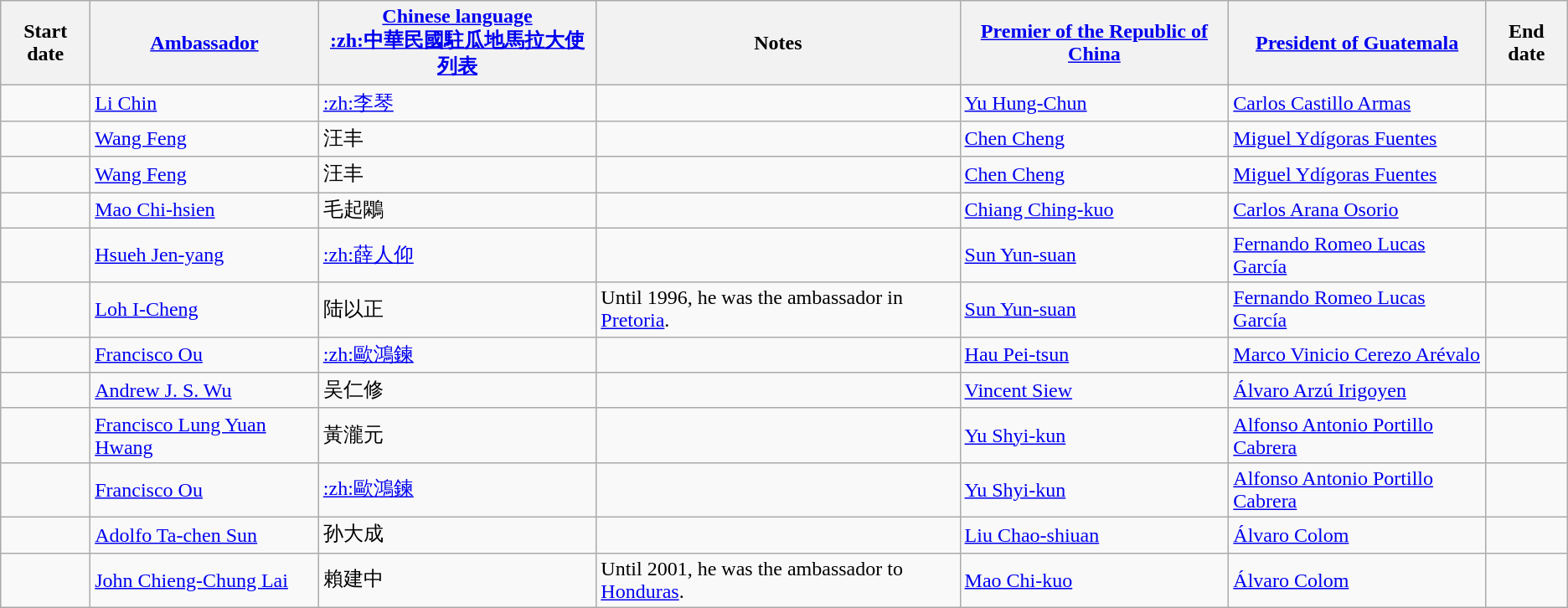<table class="wikitable sortable">
<tr>
<th>Start date</th>
<th><a href='#'>Ambassador</a></th>
<th><a href='#'>Chinese language</a><br><a href='#'>:zh:中華民國駐瓜地馬拉大使列表</a></th>
<th>Notes</th>
<th><a href='#'>Premier of the Republic of China</a></th>
<th><a href='#'>President of Guatemala</a></th>
<th>End date</th>
</tr>
<tr>
<td></td>
<td><a href='#'>Li Chin</a></td>
<td><a href='#'>:zh:李琴</a></td>
<td></td>
<td><a href='#'>Yu Hung-Chun</a></td>
<td><a href='#'>Carlos Castillo Armas</a></td>
<td></td>
</tr>
<tr>
<td></td>
<td><a href='#'>Wang Feng</a></td>
<td>汪丰</td>
<td></td>
<td><a href='#'>Chen Cheng</a></td>
<td><a href='#'>Miguel Ydígoras Fuentes</a></td>
<td></td>
</tr>
<tr>
<td></td>
<td><a href='#'>Wang Feng</a></td>
<td>汪丰</td>
<td></td>
<td><a href='#'>Chen Cheng</a></td>
<td><a href='#'>Miguel Ydígoras Fuentes</a></td>
<td></td>
</tr>
<tr>
<td></td>
<td><a href='#'>Mao Chi-hsien</a></td>
<td>毛起鷴</td>
<td></td>
<td><a href='#'>Chiang Ching-kuo</a></td>
<td><a href='#'>Carlos Arana Osorio</a></td>
<td></td>
</tr>
<tr>
<td></td>
<td><a href='#'>Hsueh Jen-yang</a></td>
<td><a href='#'>:zh:薛人仰</a></td>
<td></td>
<td><a href='#'>Sun Yun-suan</a></td>
<td><a href='#'>Fernando Romeo Lucas García</a></td>
<td></td>
</tr>
<tr>
<td></td>
<td><a href='#'>Loh I-Cheng</a></td>
<td>陆以正</td>
<td>Until 1996, he was the ambassador in <a href='#'>Pretoria</a>.</td>
<td><a href='#'>Sun Yun-suan</a></td>
<td><a href='#'>Fernando Romeo Lucas García</a></td>
<td></td>
</tr>
<tr>
<td></td>
<td><a href='#'>Francisco Ou</a></td>
<td><a href='#'>:zh:歐鴻鍊</a></td>
<td></td>
<td><a href='#'>Hau Pei-tsun</a></td>
<td><a href='#'>Marco Vinicio Cerezo Arévalo</a></td>
<td></td>
</tr>
<tr>
<td></td>
<td><a href='#'>Andrew J. S. Wu</a></td>
<td>吴仁修</td>
<td></td>
<td><a href='#'>Vincent Siew</a></td>
<td><a href='#'>Álvaro Arzú Irigoyen</a></td>
<td></td>
</tr>
<tr>
<td></td>
<td><a href='#'>Francisco Lung Yuan Hwang</a></td>
<td>黃瀧元</td>
<td></td>
<td><a href='#'>Yu Shyi-kun</a></td>
<td><a href='#'>Alfonso Antonio Portillo Cabrera</a></td>
<td></td>
</tr>
<tr>
<td></td>
<td><a href='#'>Francisco Ou</a></td>
<td><a href='#'>:zh:歐鴻鍊</a></td>
<td></td>
<td><a href='#'>Yu Shyi-kun</a></td>
<td><a href='#'>Alfonso Antonio Portillo Cabrera</a></td>
<td></td>
</tr>
<tr>
<td></td>
<td><a href='#'>Adolfo Ta-chen Sun</a></td>
<td>孙大成</td>
<td></td>
<td><a href='#'>Liu Chao-shiuan</a></td>
<td><a href='#'>Álvaro Colom</a></td>
<td></td>
</tr>
<tr>
<td></td>
<td><a href='#'>John Chieng-Chung Lai</a></td>
<td>賴建中</td>
<td>Until 2001, he was the ambassador to <a href='#'>Honduras</a>.</td>
<td><a href='#'>Mao Chi-kuo</a></td>
<td><a href='#'>Álvaro Colom</a></td>
<td></td>
</tr>
</table>
